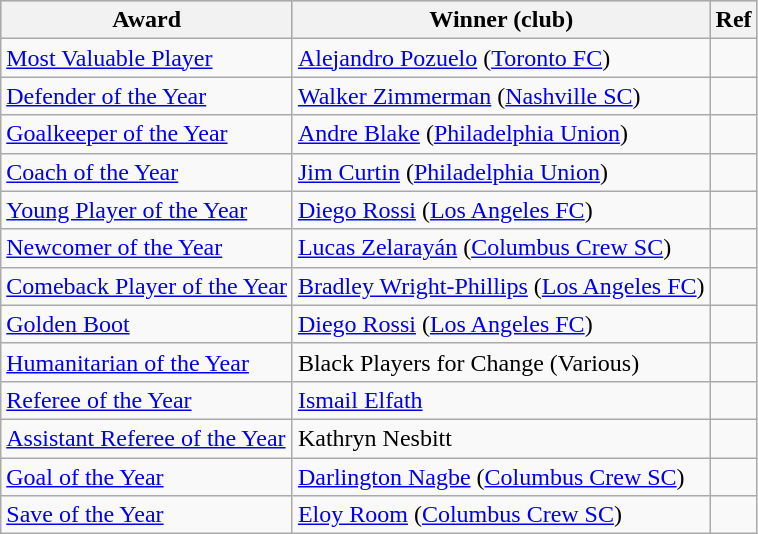<table class="wikitable">
<tr style="background:#cccccc;">
<th>Award</th>
<th>Winner (club)</th>
<th>Ref</th>
</tr>
<tr>
<td><a href='#'>Most Valuable Player</a></td>
<td><a href='#'>Alejandro Pozuelo</a> (<a href='#'>Toronto FC</a>)</td>
<td style="text-align: center;"></td>
</tr>
<tr>
<td><a href='#'>Defender of the Year</a></td>
<td><a href='#'>Walker Zimmerman</a> (<a href='#'>Nashville SC</a>)</td>
<td style="text-align: center;"></td>
</tr>
<tr>
<td><a href='#'>Goalkeeper of the Year</a></td>
<td><a href='#'>Andre Blake</a>  (<a href='#'>Philadelphia Union</a>)</td>
<td style="text-align: center;"></td>
</tr>
<tr>
<td><a href='#'>Coach of the Year</a></td>
<td><a href='#'>Jim Curtin</a> (<a href='#'>Philadelphia Union</a>)</td>
<td style="text-align: center;"></td>
</tr>
<tr>
<td><a href='#'>Young Player of the Year</a></td>
<td><a href='#'>Diego Rossi</a> (<a href='#'>Los Angeles FC</a>)</td>
<td style="text-align: center;"></td>
</tr>
<tr>
<td><a href='#'>Newcomer of the Year</a></td>
<td><a href='#'>Lucas Zelarayán</a> (<a href='#'>Columbus Crew SC</a>)</td>
<td style="text-align: center;"></td>
</tr>
<tr>
<td><a href='#'>Comeback Player of the Year</a></td>
<td><a href='#'>Bradley Wright-Phillips</a> (<a href='#'>Los Angeles FC</a>)</td>
<td style="text-align: center;"></td>
</tr>
<tr>
<td><a href='#'>Golden Boot</a></td>
<td><a href='#'>Diego Rossi</a> (<a href='#'>Los Angeles FC</a>)</td>
<td style="text-align: center;"></td>
</tr>
<tr>
<td><a href='#'>Humanitarian of the Year</a></td>
<td>Black Players for Change (Various)</td>
<td style="text-align: center;"></td>
</tr>
<tr>
<td><a href='#'>Referee of the Year</a></td>
<td><a href='#'>Ismail Elfath</a></td>
<td style="text-align: center;"></td>
</tr>
<tr>
<td><a href='#'>Assistant Referee of the Year</a></td>
<td>Kathryn Nesbitt</td>
<td style="text-align: center;"></td>
</tr>
<tr>
<td><a href='#'>Goal of the Year</a></td>
<td><a href='#'>Darlington Nagbe</a> (<a href='#'>Columbus Crew SC</a>)</td>
<td style="text-align: center;"></td>
</tr>
<tr>
<td><a href='#'>Save of the Year</a></td>
<td><a href='#'>Eloy Room</a> (<a href='#'>Columbus Crew SC</a>)</td>
<td style="text-align: center;"></td>
</tr>
</table>
